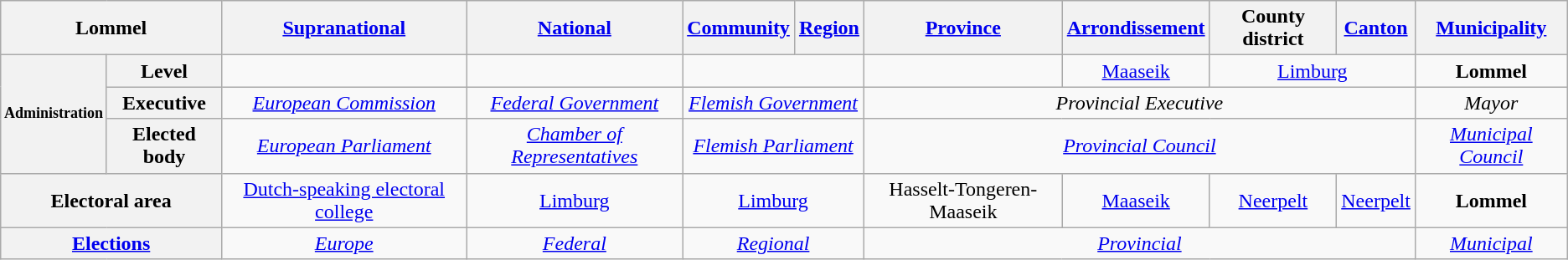<table class="wikitable" style="text-align:center;">
<tr>
<th colspan="2">Lommel</th>
<th><a href='#'>Supranational</a></th>
<th colspan="2"><a href='#'>National</a></th>
<th><a href='#'>Community</a></th>
<th><a href='#'>Region</a></th>
<th><a href='#'>Province</a></th>
<th><a href='#'>Arrondissement</a></th>
<th>County district</th>
<th><a href='#'>Canton</a></th>
<th><a href='#'>Municipality</a></th>
</tr>
<tr>
<th rowspan="3" ! style="font-size:75%;">Administration</th>
<th>Level</th>
<td></td>
<td colspan="2"></td>
<td colspan="2"></td>
<td></td>
<td><a href='#'>Maaseik</a></td>
<td colspan="2"><a href='#'>Limburg</a></td>
<td><strong>Lommel</strong></td>
</tr>
<tr>
<th>Executive</th>
<td><em><a href='#'>European Commission</a></em></td>
<td colspan="2"><em><a href='#'>Federal Government</a></em></td>
<td colspan="2"><em><a href='#'>Flemish Government</a></em></td>
<td colspan="4"><em>Provincial Executive</em></td>
<td><em>Mayor</em></td>
</tr>
<tr>
<th>Elected body</th>
<td><em><a href='#'>European Parliament</a></em></td>
<td><em><a href='#'>Chamber of Representatives</a></em></td>
<td colspan="3"><em><a href='#'>Flemish Parliament</a></em></td>
<td colspan="4"><em><a href='#'>Provincial Council</a></em></td>
<td><em><a href='#'>Municipal Council</a></em></td>
</tr>
<tr>
<th colspan="2">Electoral area</th>
<td><a href='#'>Dutch-speaking electoral college</a></td>
<td colspan="2"><a href='#'>Limburg</a></td>
<td colspan="2"><a href='#'>Limburg</a></td>
<td>Hasselt-Tongeren-Maaseik</td>
<td><a href='#'>Maaseik</a></td>
<td><a href='#'>Neerpelt</a></td>
<td><a href='#'>Neerpelt</a></td>
<td><strong>Lommel</strong></td>
</tr>
<tr>
<th colspan="2"><a href='#'>Elections</a></th>
<td><em><a href='#'>Europe</a></em></td>
<td colspan="2"><em><a href='#'>Federal</a></em></td>
<td colspan="2"><em><a href='#'>Regional</a></em></td>
<td colspan="4"><em><a href='#'>Provincial</a></em></td>
<td><em><a href='#'>Municipal</a></em></td>
</tr>
</table>
